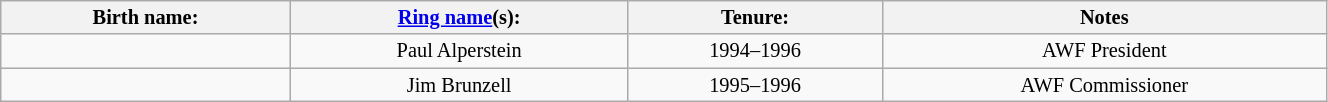<table class="sortable wikitable" style="font-size:85%; text-align:center; width:70%;">
<tr>
<th>Birth name:</th>
<th><a href='#'>Ring name</a>(s):</th>
<th>Tenure:</th>
<th>Notes</th>
</tr>
<tr>
<td></td>
<td>Paul Alperstein</td>
<td sort>1994–1996</td>
<td>AWF President</td>
</tr>
<tr>
<td></td>
<td>Jim Brunzell</td>
<td sort>1995–1996</td>
<td>AWF Commissioner</td>
</tr>
</table>
